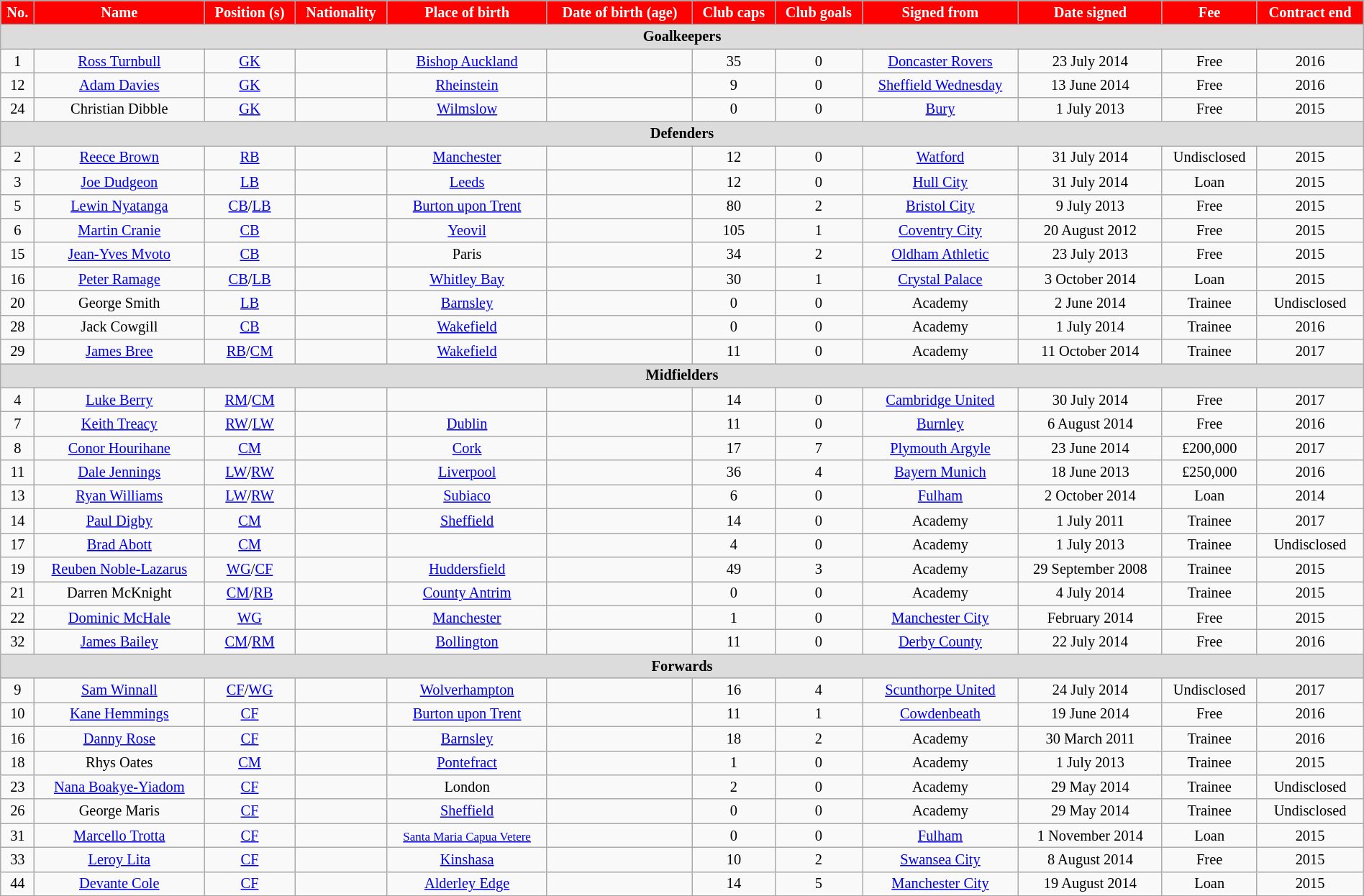<table class="wikitable" style="text-align:center; font-size:85%; width:100%;">
<tr>
<th style="background:#f00; color:white; text-align:center;">No.</th>
<th style="background:#f00; color:white; text-align:center;">Name</th>
<th style="background:#f00; color:white; text-align:center;">Position (s)</th>
<th style="background:#f00; color:white; text-align:center;">Nationality</th>
<th style="background:#f00; color:white; text-align:center;">Place of birth</th>
<th style="background:#f00; color:white; text-align:center;">Date of birth (age)</th>
<th style="background:#f00; color:white; text-align:center;">Club caps</th>
<th style="background:#f00; color:white; text-align:center;">Club goals</th>
<th style="background:#f00; color:white; text-align:center;">Signed from</th>
<th style="background:#f00; color:white; text-align:center;">Date signed</th>
<th style="background:#f00; color:white; text-align:center;">Fee</th>
<th style="background:#f00; color:white; text-align:center;">Contract end</th>
</tr>
<tr>
<th colspan="14" style="background:#dcdcdc; text-align:center;">Goalkeepers</th>
</tr>
<tr>
<td>1</td>
<td><a href='#'>Ross Turnbull</a></td>
<td><a href='#'>GK</a></td>
<td></td>
<td><a href='#'>Bishop Auckland</a></td>
<td></td>
<td>35</td>
<td>0</td>
<td><a href='#'>Doncaster Rovers</a></td>
<td>23 July 2014</td>
<td>Free</td>
<td>2016</td>
</tr>
<tr>
<td>12</td>
<td><a href='#'>Adam Davies</a></td>
<td><a href='#'>GK</a></td>
<td></td>
<td><a href='#'>Rheinstein</a></td>
<td></td>
<td>9</td>
<td>0</td>
<td><a href='#'>Sheffield Wednesday</a></td>
<td>13 June 2014</td>
<td>Free</td>
<td>2016</td>
</tr>
<tr>
<td>24</td>
<td>Christian Dibble</td>
<td><a href='#'>GK</a></td>
<td></td>
<td><a href='#'>Wilmslow</a></td>
<td></td>
<td>0</td>
<td>0</td>
<td><a href='#'>Bury</a></td>
<td>1 July 2013</td>
<td>Free</td>
<td>2015</td>
</tr>
<tr>
<th colspan="14" style="background:#dcdcdc; text-align:center;">Defenders</th>
</tr>
<tr>
<td>2</td>
<td><a href='#'>Reece Brown</a></td>
<td><a href='#'>RB</a></td>
<td></td>
<td><a href='#'>Manchester</a></td>
<td></td>
<td>12</td>
<td>0</td>
<td><a href='#'>Watford</a></td>
<td>31 July 2014</td>
<td>Undisclosed</td>
<td>2015</td>
</tr>
<tr>
<td>3</td>
<td><a href='#'>Joe Dudgeon</a></td>
<td><a href='#'>LB</a></td>
<td></td>
<td><a href='#'>Leeds</a></td>
<td></td>
<td>12</td>
<td>0</td>
<td><a href='#'>Hull City</a></td>
<td>31 July 2014</td>
<td>Loan</td>
<td>2015</td>
</tr>
<tr>
<td>5</td>
<td><a href='#'>Lewin Nyatanga</a></td>
<td><a href='#'>CB</a>/<a href='#'>LB</a></td>
<td></td>
<td><a href='#'>Burton upon Trent</a></td>
<td></td>
<td>80</td>
<td>2</td>
<td><a href='#'>Bristol City</a></td>
<td>9 July 2013</td>
<td>Free</td>
<td>2015</td>
</tr>
<tr>
<td>6</td>
<td><a href='#'>Martin Cranie</a></td>
<td><a href='#'>CB</a></td>
<td></td>
<td><a href='#'>Yeovil</a></td>
<td></td>
<td>105</td>
<td>1</td>
<td><a href='#'>Coventry City</a></td>
<td>20 August 2012</td>
<td>Free</td>
<td>2015</td>
</tr>
<tr>
<td>15</td>
<td><a href='#'>Jean-Yves Mvoto</a></td>
<td><a href='#'>CB</a></td>
<td></td>
<td>Paris</td>
<td></td>
<td>34</td>
<td>2</td>
<td><a href='#'>Oldham Athletic</a></td>
<td>23 July 2013</td>
<td>Free</td>
<td>2015</td>
</tr>
<tr>
<td>16</td>
<td><a href='#'>Peter Ramage</a></td>
<td><a href='#'>CB</a>/<a href='#'>LB</a></td>
<td></td>
<td><a href='#'>Whitley Bay</a></td>
<td></td>
<td>30</td>
<td>1</td>
<td><a href='#'>Crystal Palace</a></td>
<td>3 October 2014</td>
<td>Loan</td>
<td>2015</td>
</tr>
<tr>
<td>20</td>
<td>George Smith</td>
<td><a href='#'>LB</a></td>
<td></td>
<td><a href='#'>Barnsley</a></td>
<td></td>
<td>0</td>
<td>0</td>
<td>Academy</td>
<td>2 June 2014</td>
<td>Trainee</td>
<td>Undisclosed</td>
</tr>
<tr>
<td>28</td>
<td>Jack Cowgill</td>
<td><a href='#'>CB</a></td>
<td></td>
<td><a href='#'>Wakefield</a></td>
<td></td>
<td>0</td>
<td>0</td>
<td>Academy</td>
<td>1 July 2014</td>
<td>Trainee</td>
<td>2016</td>
</tr>
<tr>
<td>29</td>
<td><a href='#'>James Bree</a></td>
<td><a href='#'>RB</a>/<a href='#'>CM</a></td>
<td></td>
<td><a href='#'>Wakefield</a></td>
<td></td>
<td>11</td>
<td>0</td>
<td>Academy</td>
<td>11 October 2014</td>
<td>Trainee</td>
<td>2017</td>
</tr>
<tr>
<th colspan="14" style="background:#dcdcdc; text-align:center;">Midfielders</th>
</tr>
<tr>
<td>4</td>
<td><a href='#'>Luke Berry</a></td>
<td><a href='#'>RM</a>/<a href='#'>CM</a></td>
<td></td>
<td></td>
<td></td>
<td>14</td>
<td>0</td>
<td><a href='#'>Cambridge United</a></td>
<td>30 July 2014</td>
<td>Free</td>
<td>2017</td>
</tr>
<tr>
<td>7</td>
<td><a href='#'>Keith Treacy</a></td>
<td><a href='#'>RW</a>/<a href='#'>LW</a></td>
<td></td>
<td><a href='#'>Dublin</a></td>
<td></td>
<td>11</td>
<td>0</td>
<td><a href='#'>Burnley</a></td>
<td>6 August 2014</td>
<td>Free</td>
<td>2016</td>
</tr>
<tr>
<td>8</td>
<td><a href='#'>Conor Hourihane</a></td>
<td><a href='#'>CM</a></td>
<td></td>
<td><a href='#'>Cork</a></td>
<td></td>
<td>17</td>
<td>7</td>
<td><a href='#'>Plymouth Argyle</a></td>
<td>23 June 2014</td>
<td>£200,000</td>
<td>2017</td>
</tr>
<tr>
<td>11</td>
<td><a href='#'>Dale Jennings</a></td>
<td><a href='#'>LW</a>/<a href='#'>RW</a></td>
<td></td>
<td><a href='#'>Liverpool</a></td>
<td></td>
<td>36</td>
<td>4</td>
<td><a href='#'>Bayern Munich</a></td>
<td>18 June 2013</td>
<td>£250,000</td>
<td>2016</td>
</tr>
<tr>
<td>13</td>
<td><a href='#'>Ryan Williams</a></td>
<td><a href='#'>LW</a>/<a href='#'>RW</a></td>
<td></td>
<td><a href='#'>Subiaco</a></td>
<td></td>
<td>6</td>
<td>0</td>
<td><a href='#'>Fulham</a></td>
<td>2 October 2014</td>
<td>Loan</td>
<td>2014</td>
</tr>
<tr>
<td>14</td>
<td><a href='#'>Paul Digby</a></td>
<td><a href='#'>CM</a></td>
<td></td>
<td><a href='#'>Sheffield</a></td>
<td></td>
<td>14</td>
<td>0</td>
<td>Academy</td>
<td>1 July 2011</td>
<td>Trainee</td>
<td>2017</td>
</tr>
<tr>
<td>17</td>
<td><a href='#'>Brad Abott</a></td>
<td><a href='#'>CM</a></td>
<td></td>
<td></td>
<td></td>
<td>4</td>
<td>0</td>
<td>Academy</td>
<td>1 July 2013</td>
<td>Trainee</td>
<td>Undisclosed</td>
</tr>
<tr>
<td>19</td>
<td><a href='#'>Reuben Noble-Lazarus</a></td>
<td><a href='#'>WG</a>/<a href='#'>CF</a></td>
<td></td>
<td><a href='#'>Huddersfield</a></td>
<td></td>
<td>49</td>
<td>3</td>
<td>Academy</td>
<td>29 September 2008</td>
<td>Trainee</td>
<td>2015</td>
</tr>
<tr>
<td>21</td>
<td>Darren McKnight</td>
<td><a href='#'>CM</a>/<a href='#'>RB</a></td>
<td></td>
<td><a href='#'>County Antrim</a></td>
<td></td>
<td>0</td>
<td>0</td>
<td>Academy</td>
<td>4 July 2014</td>
<td>Trainee</td>
<td>2015</td>
</tr>
<tr>
<td>22</td>
<td><a href='#'>Dominic McHale</a></td>
<td><a href='#'>WG</a></td>
<td></td>
<td><a href='#'>Manchester</a></td>
<td></td>
<td>1</td>
<td>0</td>
<td><a href='#'>Manchester City</a></td>
<td>February 2014</td>
<td>Free</td>
<td>2015</td>
</tr>
<tr>
<td>32</td>
<td><a href='#'>James Bailey</a></td>
<td><a href='#'>CM</a>/<a href='#'>RM</a></td>
<td></td>
<td><a href='#'>Bollington</a></td>
<td></td>
<td>11</td>
<td>0</td>
<td><a href='#'>Derby County</a></td>
<td>22 July 2014</td>
<td>Free</td>
<td>2016</td>
</tr>
<tr>
<th colspan="14" style="background:#dcdcdc; text-align:center;">Forwards</th>
</tr>
<tr>
<td>9</td>
<td><a href='#'>Sam Winnall</a></td>
<td><a href='#'>CF</a>/<a href='#'>WG</a></td>
<td></td>
<td><a href='#'>Wolverhampton</a></td>
<td></td>
<td>16</td>
<td>4</td>
<td><a href='#'>Scunthorpe United</a></td>
<td>24 July 2014</td>
<td>Undisclosed</td>
<td>2017</td>
</tr>
<tr>
<td>10</td>
<td><a href='#'>Kane Hemmings</a></td>
<td><a href='#'>CF</a></td>
<td></td>
<td><a href='#'>Burton upon Trent</a></td>
<td></td>
<td>11</td>
<td>1</td>
<td><a href='#'>Cowdenbeath</a></td>
<td>19 June 2014</td>
<td>Free</td>
<td>2016</td>
</tr>
<tr>
<td>16</td>
<td><a href='#'>Danny Rose</a></td>
<td><a href='#'>CF</a></td>
<td></td>
<td><a href='#'>Barnsley</a></td>
<td></td>
<td>18</td>
<td>2</td>
<td>Academy</td>
<td>30 March 2011</td>
<td>Trainee</td>
<td>2016</td>
</tr>
<tr>
<td>18</td>
<td>Rhys Oates</td>
<td><a href='#'>CM</a></td>
<td></td>
<td><a href='#'>Pontefract</a></td>
<td></td>
<td>1</td>
<td>0</td>
<td>Academy</td>
<td>1 July 2013</td>
<td>Trainee</td>
<td>2015</td>
</tr>
<tr>
<td>23</td>
<td><a href='#'>Nana Boakye-Yiadom</a></td>
<td><a href='#'>CF</a></td>
<td></td>
<td>London</td>
<td></td>
<td>2</td>
<td>0</td>
<td>Academy</td>
<td>29 May 2014</td>
<td>Trainee</td>
<td>Undisclosed</td>
</tr>
<tr>
<td>26</td>
<td>George Maris</td>
<td><a href='#'>CF</a></td>
<td></td>
<td><a href='#'>Sheffield</a></td>
<td></td>
<td>0</td>
<td>0</td>
<td>Academy</td>
<td>29 May 2014</td>
<td>Trainee</td>
<td>Undisclosed</td>
</tr>
<tr>
<td>31</td>
<td><a href='#'>Marcello Trotta</a></td>
<td><a href='#'>CF</a></td>
<td></td>
<td><small><a href='#'>Santa Maria Capua Vetere</a></small></td>
<td></td>
<td>0</td>
<td>0</td>
<td><a href='#'>Fulham</a></td>
<td>1 November 2014</td>
<td>Loan</td>
<td>2015</td>
</tr>
<tr>
<td>33</td>
<td><a href='#'>Leroy Lita</a></td>
<td><a href='#'>CF</a></td>
<td></td>
<td><a href='#'>Kinshasa</a></td>
<td></td>
<td>10</td>
<td>2</td>
<td><a href='#'>Swansea City</a></td>
<td>8 August 2014</td>
<td>Free</td>
<td>2015</td>
</tr>
<tr>
<td>44</td>
<td><a href='#'>Devante Cole</a></td>
<td><a href='#'>CF</a></td>
<td></td>
<td><a href='#'>Alderley Edge</a></td>
<td></td>
<td>14</td>
<td>5</td>
<td><a href='#'>Manchester City</a></td>
<td>19 August 2014</td>
<td>Loan</td>
<td>2015</td>
</tr>
</table>
